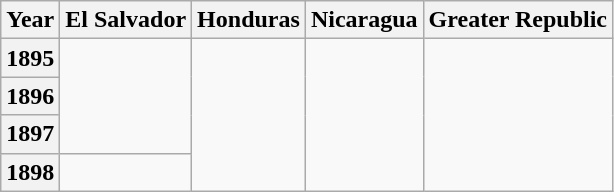<table class=wikitable>
<tr>
<th>Year</th>
<th> El Salvador</th>
<th> Honduras</th>
<th> Nicaragua</th>
<th> Greater Republic</th>
</tr>
<tr>
<th>1895</th>
<td rowspan=3></td>
<td rowspan=4></td>
<td rowspan=4></td>
<td rowspan=4></td>
</tr>
<tr>
<th>1896</th>
</tr>
<tr>
<th>1897</th>
</tr>
<tr>
<th>1898</th>
<td></td>
</tr>
</table>
